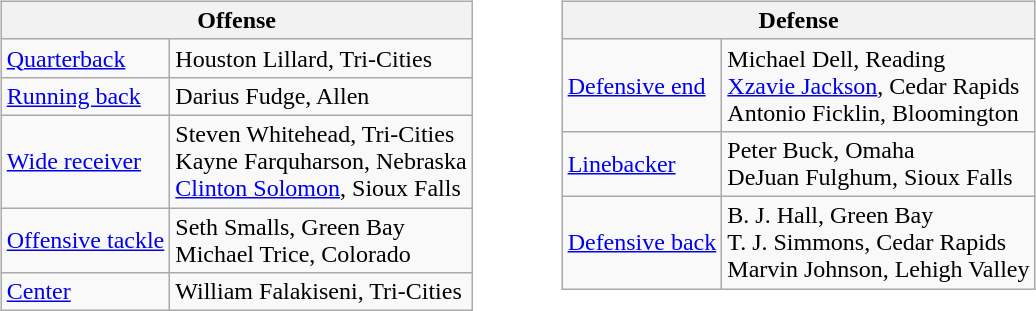<table border=0>
<tr valign="top">
<td><br><table class="wikitable">
<tr>
<th colspan="2">Offense</th>
</tr>
<tr>
<td><a href='#'>Quarterback</a></td>
<td>Houston Lillard, Tri-Cities</td>
</tr>
<tr>
<td><a href='#'>Running back</a></td>
<td>Darius Fudge, Allen</td>
</tr>
<tr>
<td><a href='#'>Wide receiver</a></td>
<td>Steven Whitehead, Tri-Cities<br>Kayne Farquharson, Nebraska<br><a href='#'>Clinton Solomon</a>, Sioux Falls</td>
</tr>
<tr>
<td><a href='#'>Offensive tackle</a></td>
<td>Seth Smalls, Green Bay<br>Michael Trice, Colorado</td>
</tr>
<tr>
<td><a href='#'>Center</a></td>
<td>William Falakiseni, Tri-Cities</td>
</tr>
</table>
</td>
<td style="padding-left:40px;"><br><table class="wikitable">
<tr>
<th colspan="2">Defense</th>
</tr>
<tr>
<td><a href='#'>Defensive end</a></td>
<td>Michael Dell, Reading<br><a href='#'>Xzavie Jackson</a>, Cedar Rapids<br>Antonio Ficklin, Bloomington</td>
</tr>
<tr>
<td><a href='#'>Linebacker</a></td>
<td>Peter Buck, Omaha<br>DeJuan Fulghum, Sioux Falls</td>
</tr>
<tr>
<td><a href='#'>Defensive back</a></td>
<td>B. J. Hall, Green Bay<br>T. J. Simmons, Cedar Rapids<br>Marvin Johnson, Lehigh Valley</td>
</tr>
</table>
</td>
</tr>
</table>
